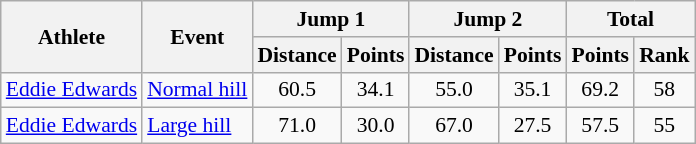<table class="wikitable" style="font-size:90%">
<tr>
<th rowspan="2">Athlete</th>
<th rowspan="2">Event</th>
<th colspan="2">Jump 1</th>
<th colspan="2">Jump 2</th>
<th colspan="2">Total</th>
</tr>
<tr>
<th>Distance</th>
<th>Points</th>
<th>Distance</th>
<th>Points</th>
<th>Points</th>
<th>Rank</th>
</tr>
<tr>
<td><a href='#'>Eddie Edwards</a></td>
<td><a href='#'>Normal hill</a></td>
<td align="center">60.5</td>
<td align="center">34.1</td>
<td align="center">55.0</td>
<td align="center">35.1</td>
<td align="center">69.2</td>
<td align="center">58</td>
</tr>
<tr>
<td><a href='#'>Eddie Edwards</a></td>
<td><a href='#'>Large hill</a></td>
<td align="center">71.0</td>
<td align="center">30.0</td>
<td align="center">67.0</td>
<td align="center">27.5</td>
<td align="center">57.5</td>
<td align="center">55</td>
</tr>
</table>
